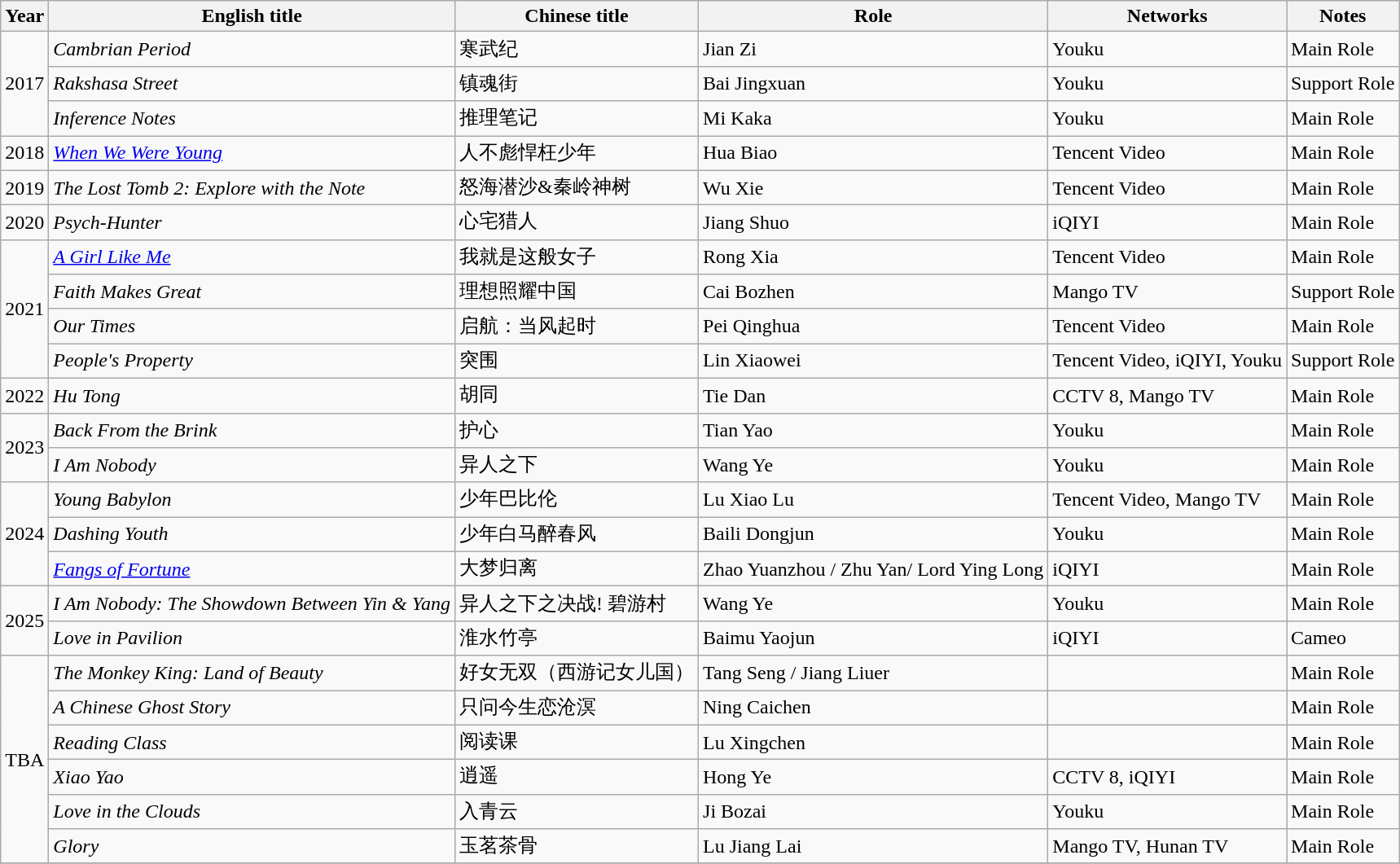<table class="wikitable sortable">
<tr>
<th>Year</th>
<th>English title</th>
<th>Chinese title</th>
<th>Role</th>
<th>Networks</th>
<th>Notes</th>
</tr>
<tr>
<td rowspan=3>2017</td>
<td><em>Cambrian Period</em></td>
<td>寒武纪</td>
<td>Jian Zi</td>
<td>Youku</td>
<td>Main Role</td>
</tr>
<tr>
<td><em>Rakshasa Street</em></td>
<td>镇魂街</td>
<td>Bai Jingxuan</td>
<td>Youku</td>
<td>Support Role</td>
</tr>
<tr>
<td><em>Inference Notes</em></td>
<td>推理笔记</td>
<td>Mi Kaka</td>
<td>Youku</td>
<td>Main Role</td>
</tr>
<tr>
<td>2018</td>
<td><em><a href='#'>When We Were Young</a></em></td>
<td>人不彪悍枉少年</td>
<td>Hua Biao</td>
<td>Tencent Video</td>
<td>Main Role</td>
</tr>
<tr>
<td>2019</td>
<td><em>The Lost Tomb 2: Explore with the Note</em></td>
<td>怒海潜沙&秦岭神树</td>
<td>Wu Xie</td>
<td>Tencent Video</td>
<td>Main Role</td>
</tr>
<tr>
<td>2020</td>
<td><em>Psych-Hunter</em></td>
<td>心宅猎人</td>
<td>Jiang Shuo</td>
<td>iQIYI</td>
<td>Main Role</td>
</tr>
<tr>
<td rowspan=4>2021</td>
<td><em><a href='#'>A Girl Like Me</a></em></td>
<td>我就是这般女子</td>
<td>Rong Xia</td>
<td>Tencent Video</td>
<td>Main Role</td>
</tr>
<tr>
<td><em>Faith Makes Great</em></td>
<td>理想照耀中国</td>
<td>Cai Bozhen</td>
<td>Mango TV</td>
<td>Support Role</td>
</tr>
<tr>
<td><em>Our Times</em></td>
<td>启航：当风起时</td>
<td>Pei Qinghua</td>
<td>Tencent Video</td>
<td>Main Role</td>
</tr>
<tr>
<td><em>People's Property</em></td>
<td>突围</td>
<td>Lin Xiaowei</td>
<td>Tencent Video, iQIYI, Youku</td>
<td>Support Role</td>
</tr>
<tr>
<td rowspan=1>2022</td>
<td><em>Hu Tong</em></td>
<td>胡同</td>
<td>Tie Dan</td>
<td>CCTV 8, Mango TV</td>
<td>Main Role</td>
</tr>
<tr>
<td rowspan=2>2023</td>
<td><em>Back From the Brink</em></td>
<td>护心</td>
<td>Tian Yao</td>
<td>Youku</td>
<td>Main Role</td>
</tr>
<tr>
<td><em>I Am Nobody</em></td>
<td>异人之下</td>
<td>Wang Ye</td>
<td>Youku</td>
<td>Main Role</td>
</tr>
<tr>
<td rowspan="3">2024</td>
<td><em>Young Babylon</em></td>
<td>少年巴比伦</td>
<td>Lu Xiao Lu</td>
<td>Tencent Video, Mango TV</td>
<td>Main Role</td>
</tr>
<tr>
<td><em>Dashing Youth</em></td>
<td>少年白马醉春风</td>
<td>Baili Dongjun</td>
<td>Youku</td>
<td>Main Role</td>
</tr>
<tr>
<td><em><a href='#'>Fangs of Fortune</a></em></td>
<td>大梦归离</td>
<td>Zhao Yuanzhou / Zhu Yan/  Lord Ying Long</td>
<td>iQIYI</td>
<td>Main Role</td>
</tr>
<tr>
<td rowspan="2">2025</td>
<td><em>I Am Nobody: The Showdown Between Yin & Yang</em></td>
<td>异人之下之决战! 碧游村</td>
<td>Wang Ye</td>
<td>Youku</td>
<td>Main Role</td>
</tr>
<tr>
<td><em>Love in Pavilion</em></td>
<td>淮水竹亭</td>
<td>Baimu Yaojun</td>
<td>iQIYI</td>
<td>Cameo</td>
</tr>
<tr>
<td rowspan="6">TBA</td>
<td><em>The Monkey King: Land of Beauty</em></td>
<td>好女无双（西游记女儿国）</td>
<td>Tang Seng / Jiang Liuer</td>
<td></td>
<td>Main Role</td>
</tr>
<tr>
<td><em>A Chinese Ghost Story</em></td>
<td>只问今生恋沧溟</td>
<td>Ning Caichen</td>
<td></td>
<td>Main Role</td>
</tr>
<tr>
<td><em>Reading Class</em></td>
<td>阅读课</td>
<td>Lu Xingchen</td>
<td></td>
<td>Main Role</td>
</tr>
<tr>
<td><em>Xiao Yao</em></td>
<td>逍遥</td>
<td>Hong Ye</td>
<td>CCTV 8, iQIYI</td>
<td>Main Role</td>
</tr>
<tr>
<td><em>Love in the Clouds</em></td>
<td>入青云</td>
<td>Ji Bozai</td>
<td>Youku</td>
<td>Main Role</td>
</tr>
<tr>
<td><em>Glory</em></td>
<td>玉茗茶骨</td>
<td>Lu Jiang Lai</td>
<td>Mango TV, Hunan TV</td>
<td>Main Role</td>
</tr>
<tr>
</tr>
</table>
